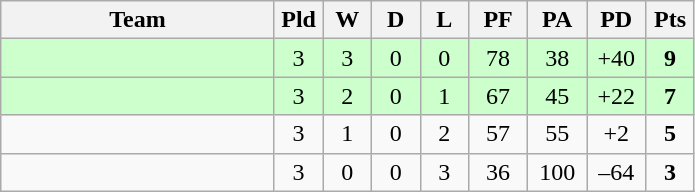<table class="wikitable" style="text-align:center;">
<tr>
<th width=175>Team</th>
<th width=25 abbr="Played">Pld</th>
<th width=25 abbr="Won">W</th>
<th width=25 abbr="Drawn">D</th>
<th width=25 abbr="Lost">L</th>
<th width=32 abbr="Points for">PF</th>
<th width=32 abbr="Points against">PA</th>
<th width=32 abbr="Points difference">PD</th>
<th width=25 abbr="Points">Pts</th>
</tr>
<tr bgcolor=ccffcc>
<td align=left></td>
<td>3</td>
<td>3</td>
<td>0</td>
<td>0</td>
<td>78</td>
<td>38</td>
<td>+40</td>
<td><strong>9</strong></td>
</tr>
<tr bgcolor=ccffcc>
<td align=left></td>
<td>3</td>
<td>2</td>
<td>0</td>
<td>1</td>
<td>67</td>
<td>45</td>
<td>+22</td>
<td><strong>7</strong></td>
</tr>
<tr>
<td align=left></td>
<td>3</td>
<td>1</td>
<td>0</td>
<td>2</td>
<td>57</td>
<td>55</td>
<td>+2</td>
<td><strong>5</strong></td>
</tr>
<tr>
<td align=left></td>
<td>3</td>
<td>0</td>
<td>0</td>
<td>3</td>
<td>36</td>
<td>100</td>
<td>–64</td>
<td><strong>3</strong></td>
</tr>
</table>
